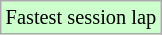<table class="wikitable" style="font-size: 85%;">
<tr style="background:#ccffcc;">
<td>Fastest session lap</td>
</tr>
</table>
